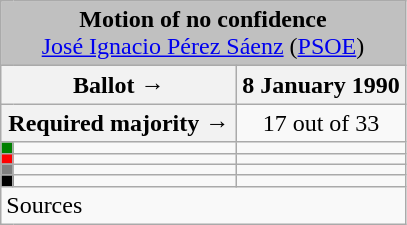<table class="wikitable" style="text-align:center;">
<tr>
<td colspan="3" align="center" bgcolor="#C0C0C0"><strong>Motion of no confidence</strong><br><a href='#'>José Ignacio Pérez Sáenz</a> (<a href='#'>PSOE</a>)</td>
</tr>
<tr>
<th colspan="2" width="150px">Ballot →</th>
<th>8 January 1990</th>
</tr>
<tr>
<th colspan="2">Required majority →</th>
<td>17 out of 33 </td>
</tr>
<tr>
<th width="1px" style="background:green;"></th>
<td align="left"></td>
<td></td>
</tr>
<tr>
<th style="color:inherit;background:red;"></th>
<td align="left"></td>
<td></td>
</tr>
<tr>
<th style="color:inherit;background:gray;"></th>
<td align="left"></td>
<td></td>
</tr>
<tr>
<th style="color:inherit;background:black;"></th>
<td align="left"></td>
<td></td>
</tr>
<tr>
<td align="left" colspan="3">Sources</td>
</tr>
</table>
